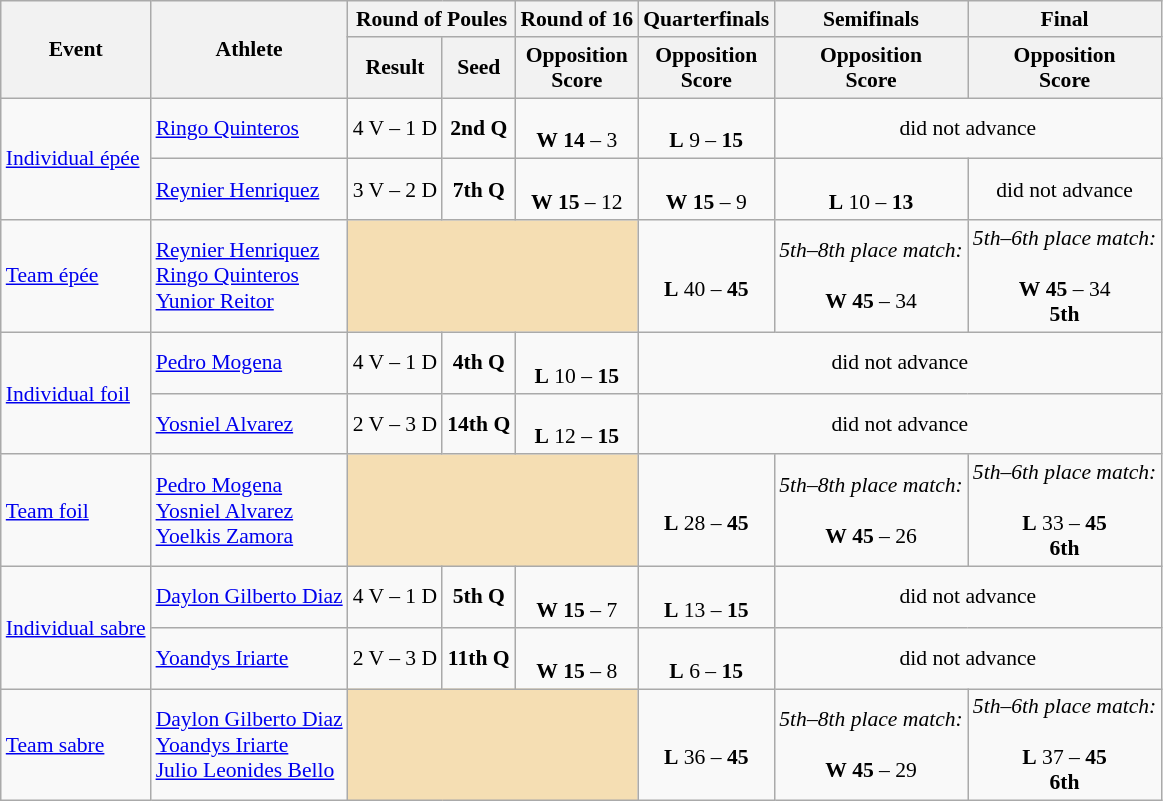<table class="wikitable" style="font-size:90%">
<tr>
<th rowspan=2>Event</th>
<th rowspan=2>Athlete</th>
<th colspan=2>Round of Poules</th>
<th>Round of 16</th>
<th>Quarterfinals</th>
<th>Semifinals</th>
<th>Final</th>
</tr>
<tr>
<th>Result</th>
<th>Seed</th>
<th>Opposition<br>Score</th>
<th>Opposition<br>Score</th>
<th>Opposition<br>Score</th>
<th>Opposition<br>Score</th>
</tr>
<tr>
<td rowspan=2><a href='#'>Individual épée</a></td>
<td><a href='#'>Ringo Quinteros</a></td>
<td align=center>4 V – 1 D</td>
<td align=center><strong>2nd Q</strong></td>
<td align=center><br><strong>W</strong> <strong>14</strong> – 3</td>
<td align=center><br><strong>L</strong> 9 – <strong>15</strong></td>
<td align=center colspan="7">did not advance</td>
</tr>
<tr>
<td><a href='#'>Reynier Henriquez</a></td>
<td align=center>3 V – 2 D</td>
<td align=center><strong>7th Q</strong></td>
<td align=center><br><strong>W</strong> <strong>15</strong> – 12</td>
<td align=center><br><strong>W</strong> <strong>15</strong> – 9</td>
<td align=center><br><strong>L</strong> 10 – <strong>13</strong><br></td>
<td align=center colspan="7">did not advance</td>
</tr>
<tr>
<td><a href='#'>Team épée</a></td>
<td><a href='#'>Reynier Henriquez</a><br><a href='#'>Ringo Quinteros</a><br><a href='#'>Yunior Reitor</a></td>
<td align=center bgcolor=wheat colspan=3></td>
<td align=center><br><strong>L</strong> 40 – <strong>45</strong></td>
<td align=center><em>5th–8th place match:</em><br><br><strong>W</strong> <strong>45</strong> – 34</td>
<td align=center><em>5th–6th place match:</em><br><br><strong>W</strong> <strong>45</strong> – 34<br><strong>5th</strong></td>
</tr>
<tr>
<td rowspan=2><a href='#'>Individual foil</a></td>
<td><a href='#'>Pedro Mogena</a></td>
<td align=center>4 V – 1 D</td>
<td align=center><strong>4th Q</strong></td>
<td align=center><br><strong>L</strong> 10 – <strong>15</strong></td>
<td align=center colspan="7">did not advance</td>
</tr>
<tr>
<td><a href='#'>Yosniel Alvarez</a></td>
<td align=center>2 V – 3 D</td>
<td align=center><strong>14th Q</strong></td>
<td align=center><br><strong>L</strong> 12 – <strong>15</strong></td>
<td align=center colspan="7">did not advance</td>
</tr>
<tr>
<td><a href='#'>Team foil</a></td>
<td><a href='#'>Pedro Mogena</a><br><a href='#'>Yosniel Alvarez</a><br><a href='#'>Yoelkis Zamora</a></td>
<td align=center bgcolor=wheat colspan=3></td>
<td align=center><br><strong>L</strong> 28 – <strong>45</strong></td>
<td align=center><em>5th–8th place match:</em><br><br><strong>W</strong> <strong>45</strong> – 26</td>
<td align=center><em>5th–6th place match:</em><br><br><strong>L</strong> 33 – <strong>45</strong><br><strong>6th</strong></td>
</tr>
<tr>
<td rowspan=2><a href='#'>Individual sabre</a></td>
<td><a href='#'>Daylon Gilberto Diaz</a></td>
<td align=center>4 V – 1 D</td>
<td align=center><strong>5th Q</strong></td>
<td align=center><br><strong>W</strong> <strong>15</strong> – 7</td>
<td align=center><br><strong>L</strong> 13 – <strong>15</strong></td>
<td align=center colspan="7">did not advance</td>
</tr>
<tr>
<td><a href='#'>Yoandys Iriarte</a></td>
<td align=center>2 V – 3 D</td>
<td align=center><strong>11th Q</strong></td>
<td align=center><br><strong>W</strong> <strong>15</strong> – 8</td>
<td align=center><br><strong>L</strong> 6 – <strong>15</strong></td>
<td align=center colspan="7">did not advance</td>
</tr>
<tr>
<td><a href='#'>Team sabre</a></td>
<td><a href='#'>Daylon Gilberto Diaz</a><br><a href='#'>Yoandys Iriarte</a><br><a href='#'>Julio Leonides Bello</a></td>
<td align=center bgcolor=wheat colspan=3></td>
<td align=center><br><strong>L</strong> 36 – <strong>45</strong></td>
<td align=center><em>5th–8th place match:</em><br><br><strong>W</strong> <strong>45</strong> – 29</td>
<td align=center><em>5th–6th place match:</em><br><br><strong>L</strong> 37 – <strong>45</strong><br><strong>6th</strong></td>
</tr>
</table>
